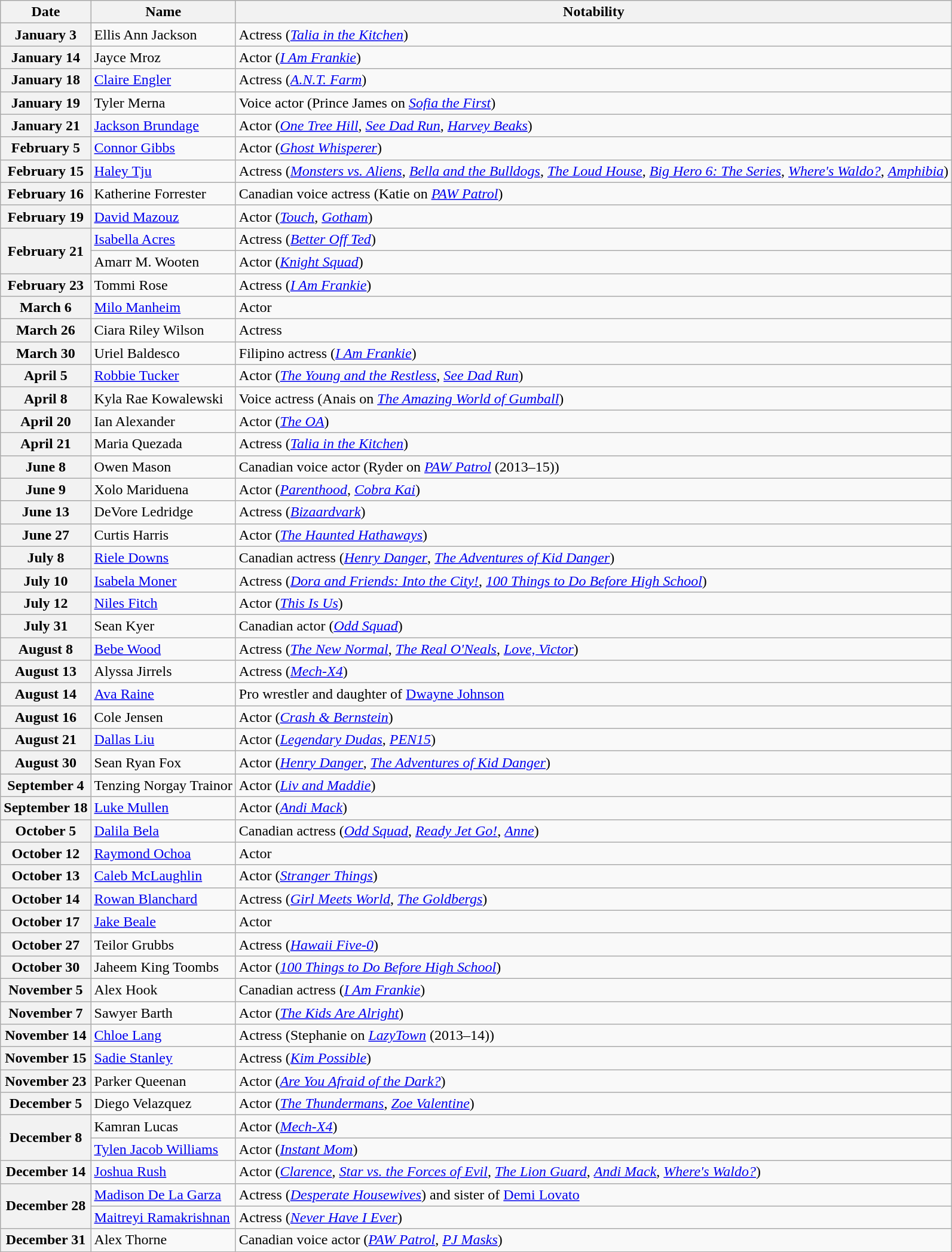<table class="wikitable">
<tr>
<th>Date</th>
<th>Name</th>
<th>Notability</th>
</tr>
<tr>
<th>January 3</th>
<td>Ellis Ann Jackson</td>
<td>Actress (<em><a href='#'>Talia in the Kitchen</a></em>)</td>
</tr>
<tr>
<th>January 14</th>
<td>Jayce Mroz</td>
<td>Actor (<em><a href='#'>I Am Frankie</a></em>)</td>
</tr>
<tr>
<th>January 18</th>
<td><a href='#'>Claire Engler</a></td>
<td>Actress (<em><a href='#'>A.N.T. Farm</a></em>)</td>
</tr>
<tr>
<th>January 19</th>
<td>Tyler Merna</td>
<td>Voice actor (Prince James on <em><a href='#'>Sofia the First</a></em>)</td>
</tr>
<tr>
<th>January 21</th>
<td><a href='#'>Jackson Brundage</a></td>
<td>Actor (<em><a href='#'>One Tree Hill</a></em>, <em><a href='#'>See Dad Run</a></em>, <em><a href='#'>Harvey Beaks</a></em>)</td>
</tr>
<tr>
<th>February 5</th>
<td><a href='#'>Connor Gibbs</a></td>
<td>Actor (<em><a href='#'>Ghost Whisperer</a></em>)</td>
</tr>
<tr>
<th>February 15</th>
<td><a href='#'>Haley Tju</a></td>
<td>Actress (<em><a href='#'>Monsters vs. Aliens</a></em>, <em><a href='#'>Bella and the Bulldogs</a></em>, <em><a href='#'>The Loud House</a></em>, <em><a href='#'>Big Hero 6: The Series</a></em>, <em><a href='#'>Where's Waldo?</a></em>, <em><a href='#'>Amphibia</a></em>)</td>
</tr>
<tr>
<th>February 16</th>
<td>Katherine Forrester</td>
<td>Canadian voice actress (Katie on <em><a href='#'>PAW Patrol</a></em>)</td>
</tr>
<tr>
<th>February 19</th>
<td><a href='#'>David Mazouz</a></td>
<td>Actor (<em><a href='#'>Touch</a></em>, <em><a href='#'>Gotham</a></em>)</td>
</tr>
<tr>
<th rowspan="2">February 21</th>
<td><a href='#'>Isabella Acres</a></td>
<td>Actress (<em><a href='#'>Better Off Ted</a></em>)</td>
</tr>
<tr>
<td>Amarr M. Wooten</td>
<td>Actor (<em><a href='#'>Knight Squad</a></em>)</td>
</tr>
<tr>
<th>February 23</th>
<td>Tommi Rose</td>
<td>Actress (<em><a href='#'>I Am Frankie</a></em>)</td>
</tr>
<tr>
<th>March 6</th>
<td><a href='#'>Milo Manheim</a></td>
<td>Actor</td>
</tr>
<tr>
<th>March 26</th>
<td>Ciara Riley Wilson</td>
<td>Actress</td>
</tr>
<tr>
<th>March 30</th>
<td>Uriel Baldesco</td>
<td>Filipino actress (<em><a href='#'>I Am Frankie</a></em>)</td>
</tr>
<tr>
<th>April 5</th>
<td><a href='#'>Robbie Tucker</a></td>
<td>Actor (<em><a href='#'>The Young and the Restless</a></em>, <em><a href='#'>See Dad Run</a></em>)</td>
</tr>
<tr>
<th>April 8</th>
<td>Kyla Rae Kowalewski</td>
<td>Voice actress (Anais on <em><a href='#'>The Amazing World of Gumball</a></em>)</td>
</tr>
<tr>
<th>April 20</th>
<td>Ian Alexander</td>
<td>Actor (<em><a href='#'>The OA</a></em>)</td>
</tr>
<tr>
<th>April 21</th>
<td>Maria Quezada</td>
<td>Actress (<em><a href='#'>Talia in the Kitchen</a></em>)</td>
</tr>
<tr>
<th>June 8</th>
<td>Owen Mason</td>
<td>Canadian voice actor (Ryder on <em><a href='#'>PAW Patrol</a></em> (2013–15))</td>
</tr>
<tr>
<th>June 9</th>
<td>Xolo Mariduena</td>
<td>Actor (<em><a href='#'>Parenthood</a></em>, <em><a href='#'>Cobra Kai</a></em>)</td>
</tr>
<tr>
<th>June 13</th>
<td>DeVore Ledridge</td>
<td>Actress (<em><a href='#'>Bizaardvark</a></em>)</td>
</tr>
<tr>
<th>June 27</th>
<td>Curtis Harris</td>
<td>Actor (<em><a href='#'>The Haunted Hathaways</a></em>)</td>
</tr>
<tr>
<th>July 8</th>
<td><a href='#'>Riele Downs</a></td>
<td>Canadian actress (<em><a href='#'>Henry Danger</a></em>, <em><a href='#'>The Adventures of Kid Danger</a></em>)</td>
</tr>
<tr>
<th>July 10</th>
<td><a href='#'>Isabela Moner</a></td>
<td>Actress (<em><a href='#'>Dora and Friends: Into the City!</a></em>, <em><a href='#'>100 Things to Do Before High School</a></em>)</td>
</tr>
<tr>
<th>July 12</th>
<td><a href='#'>Niles Fitch</a></td>
<td>Actor (<em><a href='#'>This Is Us</a></em>)</td>
</tr>
<tr>
<th>July 31</th>
<td>Sean Kyer</td>
<td>Canadian actor (<em><a href='#'>Odd Squad</a></em>)</td>
</tr>
<tr>
<th>August 8</th>
<td><a href='#'>Bebe Wood</a></td>
<td>Actress (<em><a href='#'>The New Normal</a></em>, <em><a href='#'>The Real O'Neals</a></em>, <em><a href='#'>Love, Victor</a></em>)</td>
</tr>
<tr>
<th>August 13</th>
<td>Alyssa Jirrels</td>
<td>Actress (<em><a href='#'>Mech-X4</a></em>)</td>
</tr>
<tr>
<th>August 14</th>
<td><a href='#'>Ava Raine</a></td>
<td>Pro wrestler and daughter of <a href='#'>Dwayne Johnson</a></td>
</tr>
<tr>
<th>August 16</th>
<td>Cole Jensen</td>
<td>Actor (<em><a href='#'>Crash & Bernstein</a></em>)</td>
</tr>
<tr>
<th>August 21</th>
<td><a href='#'>Dallas Liu</a></td>
<td>Actor (<em><a href='#'>Legendary Dudas</a></em>, <em><a href='#'>PEN15</a></em>)</td>
</tr>
<tr>
<th>August 30</th>
<td>Sean Ryan Fox</td>
<td>Actor (<em><a href='#'>Henry Danger</a></em>, <em><a href='#'>The Adventures of Kid Danger</a></em>)</td>
</tr>
<tr>
<th>September 4</th>
<td>Tenzing Norgay Trainor</td>
<td>Actor (<em><a href='#'>Liv and Maddie</a></em>)</td>
</tr>
<tr>
<th>September 18</th>
<td><a href='#'>Luke Mullen</a></td>
<td>Actor (<em><a href='#'>Andi Mack</a></em>)</td>
</tr>
<tr>
<th>October 5</th>
<td><a href='#'>Dalila Bela</a></td>
<td>Canadian actress (<em><a href='#'>Odd Squad</a></em>, <em><a href='#'>Ready Jet Go!</a></em>, <em><a href='#'>Anne</a></em>)</td>
</tr>
<tr>
<th>October 12</th>
<td><a href='#'>Raymond Ochoa</a></td>
<td>Actor</td>
</tr>
<tr>
<th>October 13</th>
<td><a href='#'>Caleb McLaughlin</a></td>
<td>Actor (<em><a href='#'>Stranger Things</a></em>)</td>
</tr>
<tr>
<th>October 14</th>
<td><a href='#'>Rowan Blanchard</a></td>
<td>Actress (<em><a href='#'>Girl Meets World</a></em>, <em><a href='#'>The Goldbergs</a></em>)</td>
</tr>
<tr>
<th>October 17</th>
<td><a href='#'>Jake Beale</a></td>
<td>Actor</td>
</tr>
<tr>
<th>October 27</th>
<td>Teilor Grubbs</td>
<td>Actress (<em><a href='#'>Hawaii Five-0</a></em>)</td>
</tr>
<tr>
<th>October 30</th>
<td>Jaheem King Toombs</td>
<td>Actor (<em><a href='#'>100 Things to Do Before High School</a></em>)</td>
</tr>
<tr>
<th>November 5</th>
<td>Alex Hook</td>
<td>Canadian actress (<em><a href='#'>I Am Frankie</a></em>)</td>
</tr>
<tr>
<th>November 7</th>
<td>Sawyer Barth</td>
<td>Actor (<em><a href='#'>The Kids Are Alright</a></em>)</td>
</tr>
<tr>
<th>November 14</th>
<td><a href='#'>Chloe Lang</a></td>
<td>Actress (Stephanie on <em><a href='#'>LazyTown</a></em> (2013–14))</td>
</tr>
<tr>
<th>November 15</th>
<td><a href='#'>Sadie Stanley</a></td>
<td>Actress (<em><a href='#'>Kim Possible</a></em>)</td>
</tr>
<tr>
<th>November 23</th>
<td>Parker Queenan</td>
<td>Actor (<em><a href='#'>Are You Afraid of the Dark?</a></em>)</td>
</tr>
<tr>
<th>December 5</th>
<td>Diego Velazquez</td>
<td>Actor (<em><a href='#'>The Thundermans</a></em>, <em><a href='#'>Zoe Valentine</a></em>)</td>
</tr>
<tr>
<th rowspan="2">December 8</th>
<td>Kamran Lucas</td>
<td>Actor (<em><a href='#'>Mech-X4</a></em>)</td>
</tr>
<tr>
<td><a href='#'>Tylen Jacob Williams</a></td>
<td>Actor (<em><a href='#'>Instant Mom</a></em>)</td>
</tr>
<tr>
<th>December 14</th>
<td><a href='#'>Joshua Rush</a></td>
<td>Actor (<em><a href='#'>Clarence</a></em>, <em><a href='#'>Star vs. the Forces of Evil</a></em>, <em><a href='#'>The Lion Guard</a></em>, <em><a href='#'>Andi Mack</a></em>, <em><a href='#'>Where's Waldo?</a></em>)</td>
</tr>
<tr>
<th rowspan="2">December 28</th>
<td><a href='#'>Madison De La Garza</a></td>
<td>Actress (<em><a href='#'>Desperate Housewives</a></em>) and sister of <a href='#'>Demi Lovato</a></td>
</tr>
<tr>
<td><a href='#'>Maitreyi Ramakrishnan</a></td>
<td>Actress (<a href='#'><em>Never Have I Ever</em></a>)</td>
</tr>
<tr>
<th>December 31</th>
<td>Alex Thorne</td>
<td>Canadian voice actor (<em><a href='#'>PAW Patrol</a></em>, <em><a href='#'>PJ Masks</a></em>)</td>
</tr>
</table>
